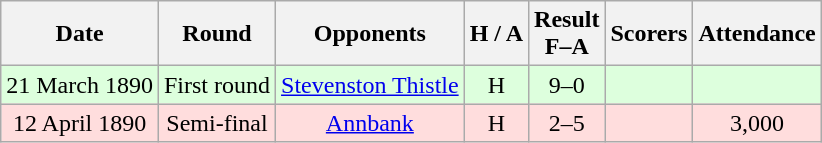<table class="wikitable" style="text-align:center">
<tr>
<th>Date</th>
<th>Round</th>
<th>Opponents</th>
<th>H / A</th>
<th>Result<br>F–A</th>
<th>Scorers</th>
<th>Attendance</th>
</tr>
<tr bgcolor=#ddffdd>
<td>21 March 1890</td>
<td>First round</td>
<td><a href='#'>Stevenston Thistle</a></td>
<td>H</td>
<td>9–0</td>
<td></td>
<td></td>
</tr>
<tr bgcolor=#ffdddd>
<td>12 April 1890</td>
<td>Semi-final</td>
<td><a href='#'>Annbank</a></td>
<td>H</td>
<td>2–5</td>
<td></td>
<td>3,000</td>
</tr>
</table>
